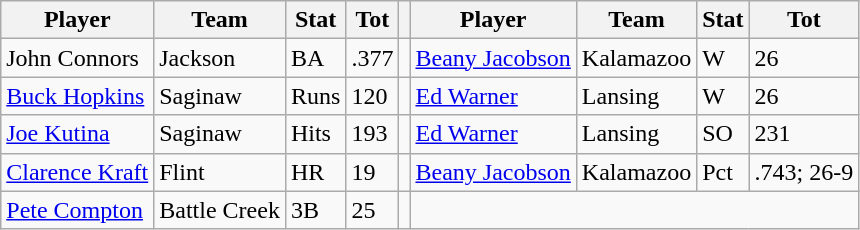<table class="wikitable">
<tr>
<th>Player</th>
<th>Team</th>
<th>Stat</th>
<th>Tot</th>
<th></th>
<th>Player</th>
<th>Team</th>
<th>Stat</th>
<th>Tot</th>
</tr>
<tr>
<td>John Connors</td>
<td>Jackson</td>
<td>BA</td>
<td>.377</td>
<td></td>
<td><a href='#'>Beany Jacobson</a></td>
<td>Kalamazoo</td>
<td>W</td>
<td>26</td>
</tr>
<tr>
<td><a href='#'>Buck Hopkins</a></td>
<td>Saginaw</td>
<td>Runs</td>
<td>120</td>
<td></td>
<td><a href='#'>Ed Warner</a></td>
<td>Lansing</td>
<td>W</td>
<td>26</td>
</tr>
<tr>
<td><a href='#'>Joe Kutina</a></td>
<td>Saginaw</td>
<td>Hits</td>
<td>193</td>
<td></td>
<td><a href='#'>Ed Warner</a></td>
<td>Lansing</td>
<td>SO</td>
<td>231</td>
</tr>
<tr>
<td><a href='#'>Clarence Kraft</a></td>
<td>Flint</td>
<td>HR</td>
<td>19</td>
<td></td>
<td><a href='#'>Beany Jacobson</a></td>
<td>Kalamazoo</td>
<td>Pct</td>
<td>.743; 26-9</td>
</tr>
<tr>
<td><a href='#'>Pete Compton</a></td>
<td>Battle Creek</td>
<td>3B</td>
<td>25</td>
<td></td>
</tr>
</table>
